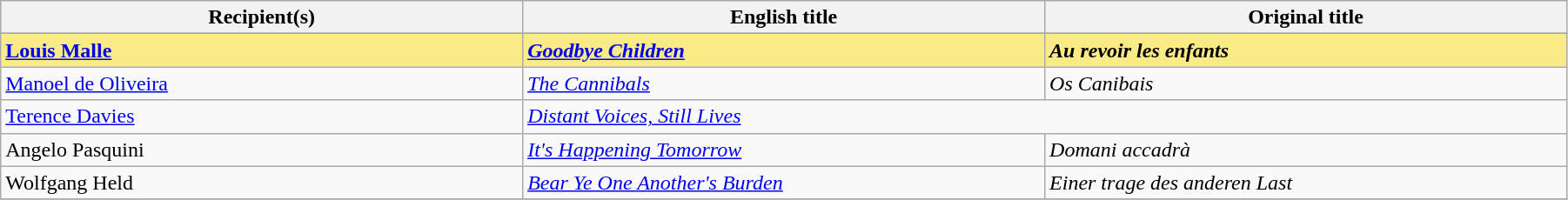<table class="sortable wikitable" width="95%" cellpadding="5">
<tr>
<th width="20%">Recipient(s)</th>
<th width="20%">English title</th>
<th width="20%">Original title</th>
</tr>
<tr>
</tr>
<tr style="background:#FAEB86">
<td><strong> <a href='#'>Louis Malle</a></strong></td>
<td><strong><em><a href='#'>Goodbye Children</a></em></strong></td>
<td><strong><em>Au revoir les enfants</em></strong></td>
</tr>
<tr>
<td> <a href='#'>Manoel de Oliveira</a></td>
<td><em><a href='#'>The Cannibals</a></em></td>
<td><em>Os Canibais</em></td>
</tr>
<tr>
<td> <a href='#'>Terence Davies</a></td>
<td colspan="2"><em><a href='#'>Distant Voices, Still Lives</a></em></td>
</tr>
<tr>
<td> Angelo Pasquini</td>
<td><em><a href='#'>It's Happening Tomorrow</a></em></td>
<td><em>Domani accadrà</em></td>
</tr>
<tr>
<td> Wolfgang Held</td>
<td><em><a href='#'>Bear Ye One Another's Burden</a></em></td>
<td><em>Einer trage des anderen Last</em></td>
</tr>
<tr>
</tr>
</table>
